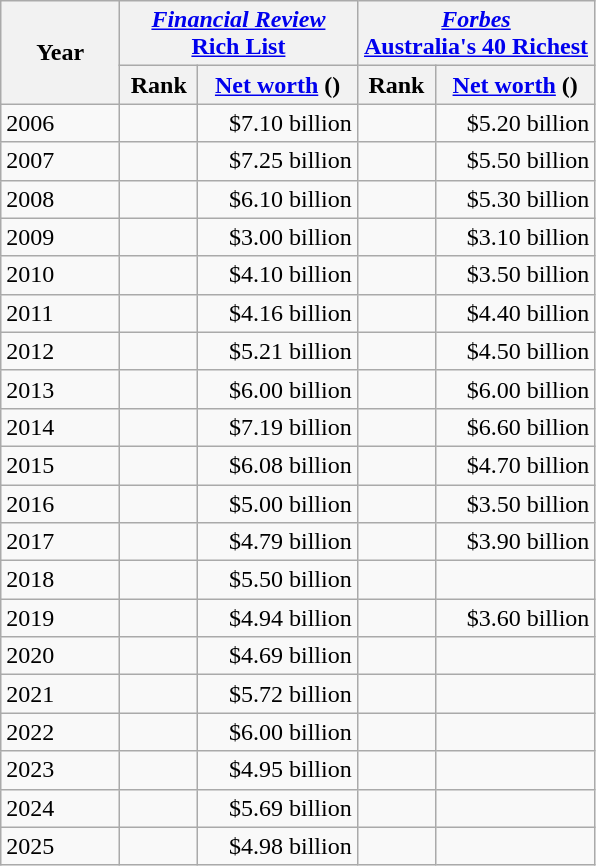<table class="wikitable">
<tr>
<th rowspan=2>Year</th>
<th colspan="2" style="width:40%;"><em><a href='#'>Financial Review</a></em><br><a href='#'>Rich List</a></th>
<th colspan="2" style="width:40%;"><em><a href='#'>Forbes</a></em><br><a href='#'>Australia's 40 Richest</a></th>
</tr>
<tr>
<th>Rank</th>
<th><a href='#'>Net worth</a> ()</th>
<th>Rank</th>
<th><a href='#'>Net worth</a> ()</th>
</tr>
<tr>
<td>2006</td>
<td style="text-align:center;"> </td>
<td style="text-align:right;">$7.10 billion </td>
<td style="text-align:center;"> </td>
<td style="text-align:right;">$5.20 billion </td>
</tr>
<tr>
<td>2007</td>
<td style="text-align:center;"> </td>
<td style="text-align:right;">$7.25 billion </td>
<td style="text-align:center;"> </td>
<td style="text-align:right;">$5.50 billion </td>
</tr>
<tr>
<td>2008</td>
<td style="text-align:center;"> </td>
<td style="text-align:right;">$6.10 billion </td>
<td style="text-align:center;"> </td>
<td style="text-align:right;">$5.30 billion </td>
</tr>
<tr>
<td>2009</td>
<td style="text-align:center;"> </td>
<td style="text-align:right;">$3.00 billion </td>
<td style="text-align:center;"> </td>
<td style="text-align:right;">$3.10 billion </td>
</tr>
<tr>
<td>2010</td>
<td style="text-align:center;"> </td>
<td style="text-align:right;">$4.10 billion </td>
<td style="text-align:center;"> </td>
<td style="text-align:right;">$3.50 billion </td>
</tr>
<tr>
<td>2011</td>
<td style="text-align:center;"> </td>
<td style="text-align:right;">$4.16 billion </td>
<td style="text-align:center;"> </td>
<td style="text-align:right;">$4.40 billion </td>
</tr>
<tr>
<td>2012</td>
<td style="text-align:center;"> </td>
<td style="text-align:right;">$5.21 billion </td>
<td style="text-align:center;"> </td>
<td style="text-align:right;">$4.50 billion </td>
</tr>
<tr>
<td>2013</td>
<td style="text-align:center;"> </td>
<td style="text-align:right;">$6.00 billion </td>
<td style="text-align:center;"> </td>
<td style="text-align:right;">$6.00 billion </td>
</tr>
<tr>
<td>2014</td>
<td style="text-align:center;"> </td>
<td style="text-align:right;">$7.19 billion </td>
<td style="text-align:center;"> </td>
<td style="text-align:right;">$6.60 billion </td>
</tr>
<tr>
<td>2015</td>
<td style="text-align:center;"> </td>
<td style="text-align:right;">$6.08 billion </td>
<td style="text-align:center;"> </td>
<td style="text-align:right;">$4.70 billion </td>
</tr>
<tr>
<td>2016</td>
<td style="text-align:center;"> </td>
<td style="text-align:right;">$5.00 billion </td>
<td style="text-align:center;"> </td>
<td style="text-align:right;">$3.50 billion </td>
</tr>
<tr>
<td>2017</td>
<td style="text-align:center;"> </td>
<td style="text-align:right;">$4.79 billion </td>
<td style="text-align:center;"> </td>
<td style="text-align:right;">$3.90 billion </td>
</tr>
<tr>
<td>2018</td>
<td style="text-align:center;"> </td>
<td style="text-align:right;">$5.50 billion </td>
<td style="text-align:center;"></td>
<td style="text-align:right;"></td>
</tr>
<tr>
<td>2019</td>
<td style="text-align:center;"> </td>
<td style="text-align:right;">$4.94 billion </td>
<td style="text-align:center;"> </td>
<td style="text-align:right;">$3.60 billion </td>
</tr>
<tr>
<td>2020</td>
<td align="center"></td>
<td align="right">$4.69 billion </td>
<td align="center"></td>
<td align="right"></td>
</tr>
<tr>
<td>2021</td>
<td align="center"></td>
<td align="right">$5.72 billion </td>
<td align="center"></td>
<td align="right"></td>
</tr>
<tr>
<td>2022</td>
<td align="center"></td>
<td align="right">$6.00 billion </td>
<td align="center"></td>
<td align="right"></td>
</tr>
<tr>
<td>2023</td>
<td align="center"></td>
<td align="right">$4.95 billion </td>
<td align="center"></td>
<td align="right"></td>
</tr>
<tr>
<td>2024</td>
<td align="center"></td>
<td align="right">$5.69 billion </td>
<td align="center"></td>
<td align="right"></td>
</tr>
<tr>
<td>2025</td>
<td align="center"></td>
<td align="right">$4.98 billion </td>
<td align="center"></td>
<td align="right"></td>
</tr>
</table>
